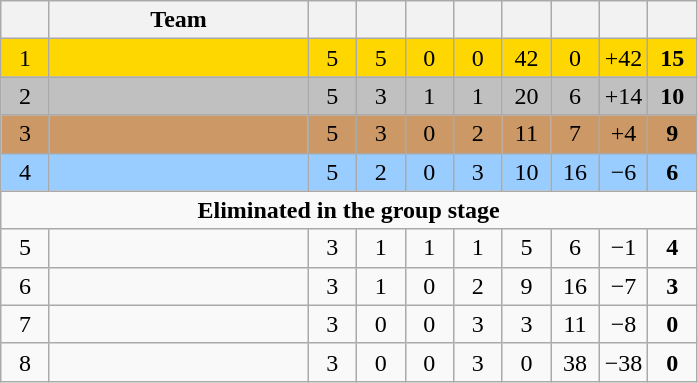<table class="wikitable" style="text-align: center;">
<tr>
<th width=25></th>
<th width=165>Team</th>
<th width=25></th>
<th width=25></th>
<th width=25></th>
<th width=25></th>
<th width=25></th>
<th width=25></th>
<th width=25></th>
<th width=25></th>
</tr>
<tr style="background:gold;">
<td>1</td>
<td style="text-align:left;"></td>
<td>5</td>
<td>5</td>
<td>0</td>
<td>0</td>
<td>42</td>
<td>0</td>
<td>+42</td>
<td><strong>15</strong></td>
</tr>
<tr style="background:silver;">
<td>2</td>
<td style="text-align:left;"></td>
<td>5</td>
<td>3</td>
<td>1</td>
<td>1</td>
<td>20</td>
<td>6</td>
<td>+14</td>
<td><strong>10</strong></td>
</tr>
<tr style="background:#cc9966;">
<td>3</td>
<td style="text-align:left;"></td>
<td>5</td>
<td>3</td>
<td>0</td>
<td>2</td>
<td>11</td>
<td>7</td>
<td>+4</td>
<td><strong>9</strong></td>
</tr>
<tr style="background:#9acdff;">
<td>4</td>
<td style="text-align:left;"></td>
<td>5</td>
<td>2</td>
<td>0</td>
<td>3</td>
<td>10</td>
<td>16</td>
<td>−6</td>
<td><strong>6</strong></td>
</tr>
<tr>
<td colspan=10><strong>Eliminated in the group stage</strong></td>
</tr>
<tr align=center>
<td>5</td>
<td style="text-align:left;"></td>
<td>3</td>
<td>1</td>
<td>1</td>
<td>1</td>
<td>5</td>
<td>6</td>
<td>−1</td>
<td><strong>4</strong></td>
</tr>
<tr align=center>
<td>6</td>
<td style="text-align:left;"></td>
<td>3</td>
<td>1</td>
<td>0</td>
<td>2</td>
<td>9</td>
<td>16</td>
<td>−7</td>
<td><strong>3</strong></td>
</tr>
<tr align=center>
<td>7</td>
<td style="text-align:left;"></td>
<td>3</td>
<td>0</td>
<td>0</td>
<td>3</td>
<td>3</td>
<td>11</td>
<td>−8</td>
<td><strong>0</strong></td>
</tr>
<tr align=center>
<td>8</td>
<td style="text-align:left;"></td>
<td>3</td>
<td>0</td>
<td>0</td>
<td>3</td>
<td>0</td>
<td>38</td>
<td>−38</td>
<td><strong>0</strong></td>
</tr>
</table>
